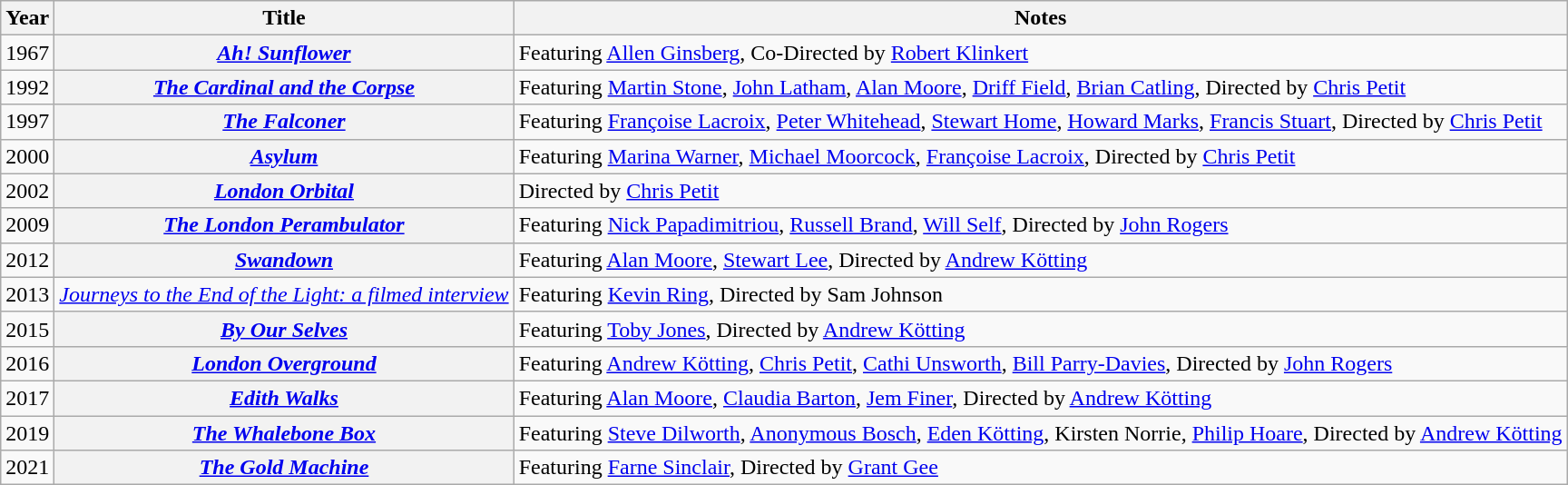<table class="wikitable plainrowheaders sortable">
<tr>
<th scope="col">Year</th>
<th scope="col">Title</th>
<th class="unsortable">Notes</th>
</tr>
<tr>
<td>1967</td>
<th scope="row"><em><a href='#'>Ah! Sunflower</a></em></th>
<td>Featuring <a href='#'>Allen Ginsberg</a>, Co-Directed by <a href='#'>Robert Klinkert</a></td>
</tr>
<tr>
<td>1992</td>
<th scope="row"><em><a href='#'>The Cardinal and the Corpse</a></em></th>
<td>Featuring <a href='#'>Martin Stone</a>, <a href='#'>John Latham</a>, <a href='#'>Alan Moore</a>, <a href='#'>Driff Field</a>, <a href='#'>Brian Catling</a>, Directed by <a href='#'>Chris Petit</a></td>
</tr>
<tr>
<td>1997</td>
<th scope="row"><em><a href='#'>The Falconer</a></em></th>
<td>Featuring <a href='#'>Françoise Lacroix</a>, <a href='#'>Peter Whitehead</a>, <a href='#'>Stewart Home</a>, <a href='#'>Howard Marks</a>, <a href='#'>Francis Stuart</a>, Directed by <a href='#'>Chris Petit</a></td>
</tr>
<tr>
<td>2000</td>
<th scope="row"><em><a href='#'>Asylum</a></em></th>
<td>Featuring <a href='#'>Marina Warner</a>, <a href='#'>Michael Moorcock</a>, <a href='#'>Françoise Lacroix</a>, Directed by <a href='#'>Chris Petit</a></td>
</tr>
<tr>
<td>2002</td>
<th scope="row"><em><a href='#'>London Orbital</a></em></th>
<td>Directed by <a href='#'>Chris Petit</a></td>
</tr>
<tr>
<td>2009</td>
<th scope="row"><em><a href='#'>The London Perambulator</a></em></th>
<td>Featuring <a href='#'>Nick Papadimitriou</a>, <a href='#'>Russell Brand</a>, <a href='#'>Will Self</a>, Directed by <a href='#'>John Rogers</a></td>
</tr>
<tr>
<td>2012</td>
<th scope="row"><em><a href='#'>Swandown</a></em></th>
<td>Featuring <a href='#'>Alan Moore</a>, <a href='#'>Stewart Lee</a>, Directed by <a href='#'>Andrew Kötting</a></td>
</tr>
<tr>
<td>2013</td>
<td scope="row"><em><a href='#'>Journeys to the End of the Light: a filmed interview</a></em></td>
<td>Featuring <a href='#'>Kevin Ring</a>, Directed by Sam Johnson</td>
</tr>
<tr>
<td>2015</td>
<th scope="row"><em><a href='#'>By Our Selves</a></em></th>
<td>Featuring <a href='#'>Toby Jones</a>, Directed by <a href='#'>Andrew Kötting</a></td>
</tr>
<tr>
<td>2016</td>
<th scope="row"><em><a href='#'>London Overground</a></em></th>
<td>Featuring <a href='#'>Andrew Kötting</a>, <a href='#'>Chris Petit</a>, <a href='#'>Cathi Unsworth</a>, <a href='#'>Bill Parry-Davies</a>, Directed by <a href='#'>John Rogers</a></td>
</tr>
<tr>
<td>2017</td>
<th scope="row"><em><a href='#'>Edith Walks</a></em></th>
<td>Featuring <a href='#'>Alan Moore</a>, <a href='#'>Claudia Barton</a>, <a href='#'>Jem Finer</a>, Directed by <a href='#'>Andrew Kötting</a></td>
</tr>
<tr>
<td>2019</td>
<th scope="row"><em><a href='#'>The Whalebone Box</a></em></th>
<td>Featuring <a href='#'>Steve Dilworth</a>, <a href='#'>Anonymous Bosch</a>, <a href='#'>Eden Kötting</a>, Kirsten Norrie, <a href='#'>Philip Hoare</a>, Directed by <a href='#'>Andrew Kötting</a></td>
</tr>
<tr>
<td>2021</td>
<th scope="row"><em><a href='#'>The Gold Machine</a></em></th>
<td>Featuring <a href='#'>Farne Sinclair</a>, Directed by <a href='#'>Grant Gee</a></td>
</tr>
</table>
